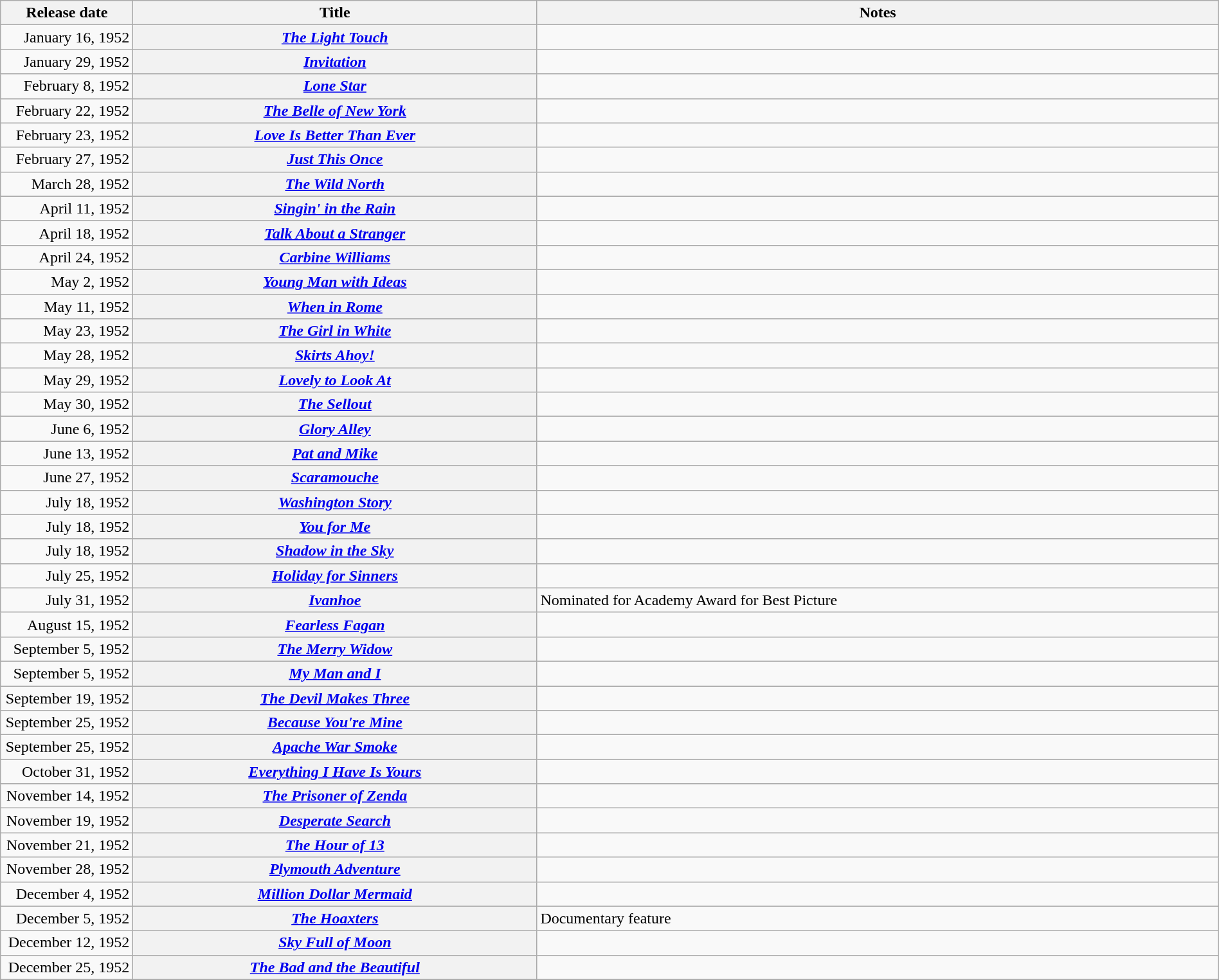<table class="wikitable sortable" style="width:100%;">
<tr>
<th scope="col" style="width:130px;">Release date</th>
<th>Title</th>
<th>Notes</th>
</tr>
<tr>
<td style="text-align:right;">January 16, 1952</td>
<th scope="row"><em><a href='#'>The Light Touch</a></em></th>
<td></td>
</tr>
<tr>
<td style="text-align:right;">January 29, 1952</td>
<th scope="row"><em><a href='#'>Invitation</a></em></th>
<td></td>
</tr>
<tr>
<td style="text-align:right;">February 8, 1952</td>
<th scope="row"><em><a href='#'>Lone Star</a></em></th>
<td></td>
</tr>
<tr>
<td style="text-align:right;">February 22, 1952</td>
<th scope="row"><em><a href='#'>The Belle of New York</a></em></th>
<td></td>
</tr>
<tr>
<td style="text-align:right;">February 23, 1952</td>
<th scope="row"><em><a href='#'>Love Is Better Than Ever</a></em></th>
<td></td>
</tr>
<tr>
<td style="text-align:right;">February 27, 1952</td>
<th scope="row"><em><a href='#'>Just This Once</a></em></th>
<td></td>
</tr>
<tr>
<td style="text-align:right;">March 28, 1952</td>
<th scope="row"><em><a href='#'>The Wild North</a></em></th>
<td></td>
</tr>
<tr>
<td style="text-align:right;">April 11, 1952</td>
<th scope="row"><em><a href='#'>Singin' in the Rain</a></em></th>
<td></td>
</tr>
<tr>
<td style="text-align:right;">April 18, 1952</td>
<th scope="row"><em><a href='#'>Talk About a Stranger</a></em></th>
<td></td>
</tr>
<tr>
<td style="text-align:right;">April 24, 1952</td>
<th scope="row"><em><a href='#'>Carbine Williams</a></em></th>
<td></td>
</tr>
<tr>
<td style="text-align:right;">May 2, 1952</td>
<th scope="row"><em><a href='#'>Young Man with Ideas</a></em></th>
<td></td>
</tr>
<tr>
<td style="text-align:right;">May 11, 1952</td>
<th scope="row"><em><a href='#'>When in Rome</a></em></th>
<td></td>
</tr>
<tr>
<td style="text-align:right;">May 23, 1952</td>
<th scope="row"><em><a href='#'>The Girl in White</a></em></th>
<td></td>
</tr>
<tr>
<td style="text-align:right;">May 28, 1952</td>
<th scope="row"><em><a href='#'>Skirts Ahoy!</a></em></th>
<td></td>
</tr>
<tr>
<td style="text-align:right;">May 29, 1952</td>
<th scope="row"><em><a href='#'>Lovely to Look At</a></em></th>
<td></td>
</tr>
<tr>
<td style="text-align:right;">May 30, 1952</td>
<th scope="row"><em><a href='#'>The Sellout</a></em></th>
<td></td>
</tr>
<tr>
<td style="text-align:right;">June 6, 1952</td>
<th scope="row"><em><a href='#'>Glory Alley</a></em></th>
<td></td>
</tr>
<tr>
<td style="text-align:right;">June 13, 1952</td>
<th scope="row"><em><a href='#'>Pat and Mike</a></em></th>
<td></td>
</tr>
<tr>
<td style="text-align:right;">June 27, 1952</td>
<th scope="row"><em><a href='#'>Scaramouche</a></em></th>
<td></td>
</tr>
<tr>
<td style="text-align:right;">July 18, 1952</td>
<th scope="row"><em><a href='#'>Washington Story</a></em></th>
<td></td>
</tr>
<tr>
<td style="text-align:right;">July 18, 1952</td>
<th scope="row"><em><a href='#'>You for Me</a></em></th>
<td></td>
</tr>
<tr>
<td style="text-align:right;">July 18, 1952</td>
<th scope="row"><em><a href='#'>Shadow in the Sky</a></em></th>
<td></td>
</tr>
<tr>
<td style="text-align:right;">July 25, 1952</td>
<th scope="row"><em><a href='#'>Holiday for Sinners</a></em></th>
<td></td>
</tr>
<tr>
<td style="text-align:right;">July 31, 1952</td>
<th scope="row"><em><a href='#'>Ivanhoe</a></em></th>
<td>Nominated for Academy Award for Best Picture</td>
</tr>
<tr>
<td style="text-align:right;">August 15, 1952</td>
<th scope="row"><em><a href='#'>Fearless Fagan</a></em></th>
<td></td>
</tr>
<tr>
<td style="text-align:right;">September 5, 1952</td>
<th scope="row"><em><a href='#'>The Merry Widow</a></em></th>
<td></td>
</tr>
<tr>
<td style="text-align:right;">September 5, 1952</td>
<th scope="row"><em><a href='#'>My Man and I</a></em></th>
<td></td>
</tr>
<tr>
<td style="text-align:right;">September 19, 1952</td>
<th scope="row"><em><a href='#'>The Devil Makes Three</a></em></th>
<td></td>
</tr>
<tr>
<td style="text-align:right;">September 25, 1952</td>
<th scope="row"><em><a href='#'>Because You're Mine</a></em></th>
<td></td>
</tr>
<tr>
<td style="text-align:right;">September 25, 1952</td>
<th scope="row"><em><a href='#'>Apache War Smoke</a></em></th>
<td></td>
</tr>
<tr>
<td style="text-align:right;">October 31, 1952</td>
<th scope="row"><em><a href='#'>Everything I Have Is Yours</a></em></th>
<td></td>
</tr>
<tr>
<td style="text-align:right;">November 14, 1952</td>
<th scope="row"><em><a href='#'>The Prisoner of Zenda</a></em></th>
<td></td>
</tr>
<tr>
<td style="text-align:right;">November 19, 1952</td>
<th scope="row"><em><a href='#'>Desperate Search</a></em></th>
<td></td>
</tr>
<tr>
<td style="text-align:right;">November 21, 1952</td>
<th scope="row"><em><a href='#'>The Hour of 13</a></em></th>
<td></td>
</tr>
<tr>
<td style="text-align:right;">November 28, 1952</td>
<th scope="row"><em><a href='#'>Plymouth Adventure</a></em></th>
<td></td>
</tr>
<tr>
<td style="text-align:right;">December 4, 1952</td>
<th scope="row"><em><a href='#'>Million Dollar Mermaid</a></em></th>
<td></td>
</tr>
<tr>
<td style="text-align:right;">December 5, 1952</td>
<th scope="row"><em><a href='#'>The Hoaxters</a></em></th>
<td>Documentary feature</td>
</tr>
<tr>
<td style="text-align:right;">December 12, 1952</td>
<th scope="row"><em><a href='#'>Sky Full of Moon</a></em></th>
<td></td>
</tr>
<tr>
<td style="text-align:right;">December 25, 1952</td>
<th scope="row"><em><a href='#'>The Bad and the Beautiful</a></em></th>
<td></td>
</tr>
<tr>
</tr>
</table>
